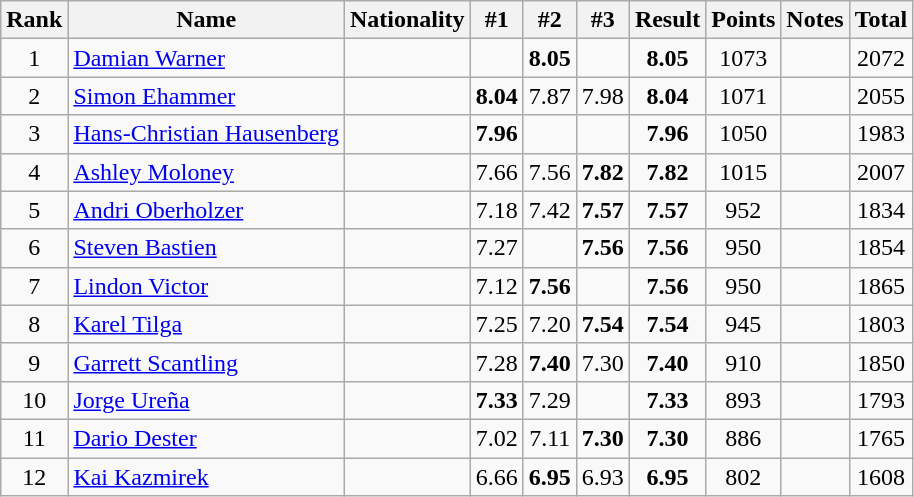<table class="wikitable sortable" style="text-align:center">
<tr>
<th>Rank</th>
<th>Name</th>
<th>Nationality</th>
<th>#1</th>
<th>#2</th>
<th>#3</th>
<th>Result</th>
<th>Points</th>
<th>Notes</th>
<th>Total</th>
</tr>
<tr>
<td>1</td>
<td align="left"><a href='#'>Damian Warner</a></td>
<td align=left></td>
<td></td>
<td><strong>8.05</strong></td>
<td></td>
<td><strong>8.05</strong></td>
<td>1073</td>
<td></td>
<td>2072</td>
</tr>
<tr>
<td>2</td>
<td align="left"><a href='#'>Simon Ehammer</a></td>
<td align=left></td>
<td><strong>8.04</strong></td>
<td>7.87</td>
<td>7.98</td>
<td><strong>8.04</strong></td>
<td>1071</td>
<td></td>
<td>2055</td>
</tr>
<tr>
<td>3</td>
<td align="left"><a href='#'>Hans-Christian Hausenberg</a></td>
<td align=left></td>
<td><strong>7.96</strong></td>
<td></td>
<td></td>
<td><strong>7.96</strong></td>
<td>1050</td>
<td></td>
<td>1983</td>
</tr>
<tr>
<td>4</td>
<td align="left"><a href='#'>Ashley Moloney</a></td>
<td align=left></td>
<td>7.66</td>
<td>7.56</td>
<td><strong>7.82</strong></td>
<td><strong>7.82</strong></td>
<td>1015</td>
<td></td>
<td>2007</td>
</tr>
<tr>
<td>5</td>
<td align="left"><a href='#'>Andri Oberholzer</a></td>
<td align=left></td>
<td>7.18</td>
<td>7.42</td>
<td><strong>7.57</strong></td>
<td><strong>7.57</strong></td>
<td>952</td>
<td></td>
<td>1834</td>
</tr>
<tr>
<td>6</td>
<td align="left"><a href='#'>Steven Bastien</a></td>
<td align=left></td>
<td>7.27</td>
<td></td>
<td><strong>7.56</strong></td>
<td><strong>7.56</strong></td>
<td>950</td>
<td></td>
<td>1854</td>
</tr>
<tr>
<td>7</td>
<td align="left"><a href='#'>Lindon Victor</a></td>
<td align=left></td>
<td>7.12</td>
<td><strong>7.56</strong></td>
<td></td>
<td><strong>7.56</strong></td>
<td>950</td>
<td></td>
<td>1865</td>
</tr>
<tr>
<td>8</td>
<td align="left"><a href='#'>Karel Tilga</a></td>
<td align=left></td>
<td>7.25</td>
<td>7.20</td>
<td><strong>7.54</strong></td>
<td><strong>7.54</strong></td>
<td>945</td>
<td></td>
<td>1803</td>
</tr>
<tr>
<td>9</td>
<td align="left"><a href='#'>Garrett Scantling</a></td>
<td align=left></td>
<td>7.28</td>
<td><strong>7.40</strong></td>
<td>7.30</td>
<td><strong>7.40</strong></td>
<td>910</td>
<td></td>
<td>1850</td>
</tr>
<tr>
<td>10</td>
<td align="left"><a href='#'>Jorge Ureña</a></td>
<td align=left></td>
<td><strong>7.33</strong></td>
<td>7.29</td>
<td></td>
<td><strong>7.33</strong></td>
<td>893</td>
<td></td>
<td>1793</td>
</tr>
<tr>
<td>11</td>
<td align="left"><a href='#'>Dario Dester</a></td>
<td align=left></td>
<td>7.02</td>
<td>7.11</td>
<td><strong>7.30</strong></td>
<td><strong>7.30</strong></td>
<td>886</td>
<td></td>
<td>1765</td>
</tr>
<tr>
<td>12</td>
<td align="left"><a href='#'>Kai Kazmirek</a></td>
<td align=left></td>
<td>6.66</td>
<td><strong>6.95</strong></td>
<td>6.93</td>
<td><strong>6.95</strong></td>
<td>802</td>
<td></td>
<td>1608</td>
</tr>
</table>
